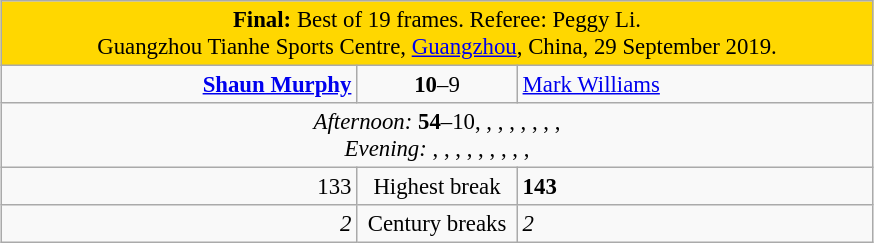<table class="wikitable" style="font-size: 95%; margin: 1em auto 1em auto;">
<tr>
<td colspan="3" align="center" bgcolor="#ffd700"><strong>Final:</strong> Best of 19 frames. Referee: Peggy Li.<br>Guangzhou Tianhe Sports Centre, <a href='#'>Guangzhou</a>, China, 29 September 2019.</td>
</tr>
<tr>
<td width="230" align="right"><strong><a href='#'>Shaun Murphy</a></strong><br></td>
<td width="100" align="center"><strong>10</strong>–9</td>
<td width="230"><a href='#'>Mark Williams</a><br></td>
</tr>
<tr>
<td colspan="3" align="center" style="font-size: 100%"><em>Afternoon:</em> <strong>54</strong>–10, , , , , , , ,  <br><em>Evening:</em> , , , , , , , , , </td>
</tr>
<tr>
<td align="right">133</td>
<td align="center">Highest break</td>
<td><strong>143</strong></td>
</tr>
<tr>
<td align="right"><em>2</em></td>
<td align="center">Century breaks</td>
<td><em>2</em></td>
</tr>
</table>
